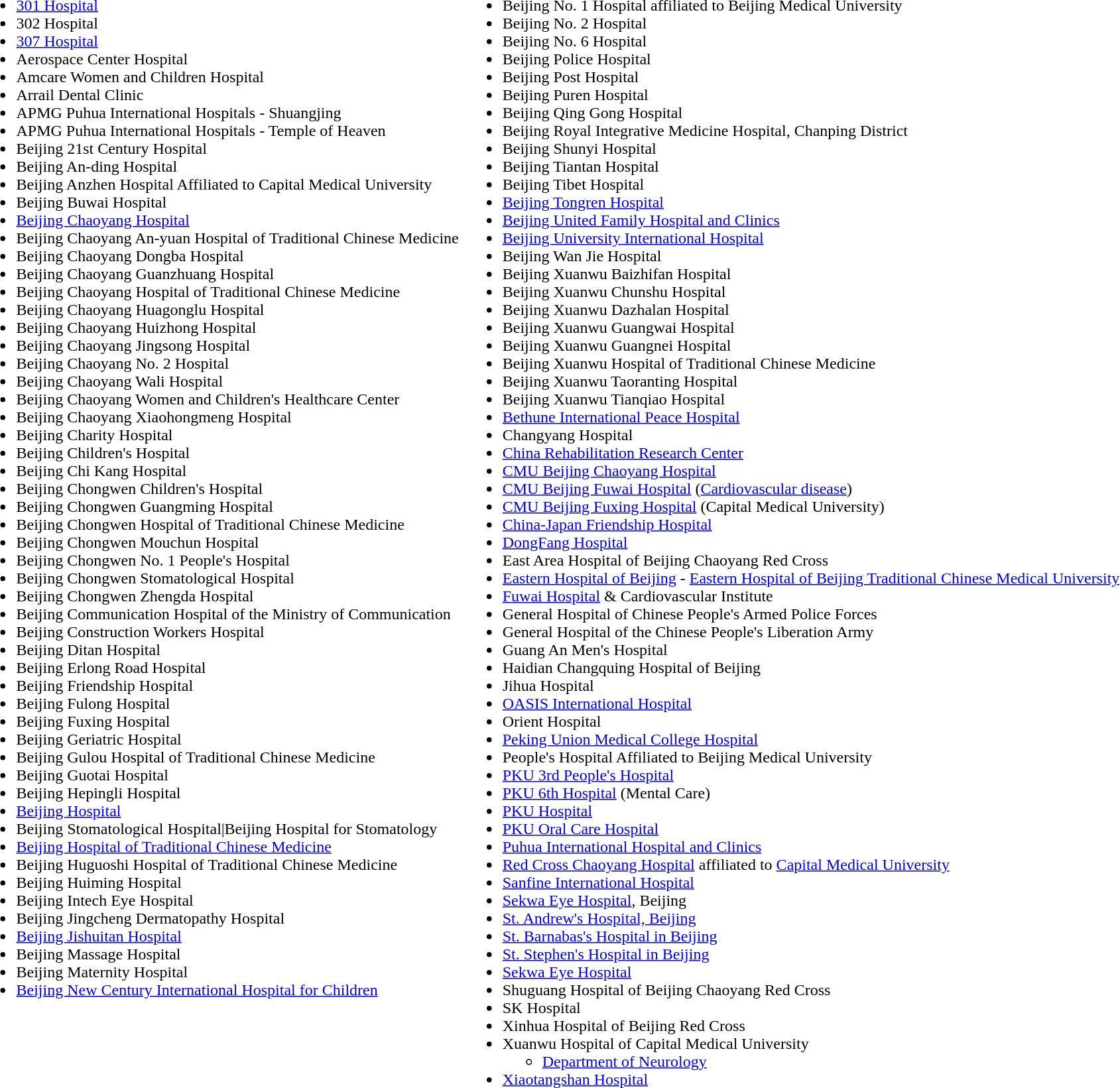<table>
<tr>
<td valign="top"><br><ul><li><a href='#'>301 Hospital</a></li><li>302 Hospital</li><li><a href='#'>307 Hospital</a></li><li>Aerospace Center Hospital</li><li>Amcare Women and Children Hospital</li><li>Arrail Dental Clinic</li><li>APMG Puhua International Hospitals - Shuangjing</li><li>APMG Puhua International Hospitals - Temple of Heaven</li><li>Beijing 21st Century Hospital</li><li>Beijing An-ding Hospital</li><li>Beijing Anzhen Hospital Affiliated to Capital Medical University</li><li>Beijing Buwai Hospital</li><li><a href='#'>Beijing Chaoyang Hospital</a></li><li>Beijing Chaoyang An-yuan Hospital of Traditional Chinese Medicine</li><li>Beijing Chaoyang Dongba Hospital</li><li>Beijing Chaoyang Guanzhuang Hospital</li><li>Beijing Chaoyang Hospital of Traditional Chinese Medicine</li><li>Beijing Chaoyang Huagonglu Hospital</li><li>Beijing Chaoyang Huizhong Hospital</li><li>Beijing Chaoyang Jingsong Hospital</li><li>Beijing Chaoyang No. 2 Hospital</li><li>Beijing Chaoyang Wali Hospital</li><li>Beijing Chaoyang Women and Children's Healthcare Center</li><li>Beijing Chaoyang Xiaohongmeng Hospital</li><li>Beijing Charity Hospital</li><li>Beijing Children's Hospital</li><li>Beijing Chi Kang Hospital</li><li>Beijing Chongwen Children's Hospital</li><li>Beijing Chongwen Guangming Hospital</li><li>Beijing Chongwen Hospital of Traditional Chinese Medicine</li><li>Beijing Chongwen Mouchun Hospital</li><li>Beijing Chongwen No. 1 People's Hospital</li><li>Beijing Chongwen Stomatological Hospital</li><li>Beijing Chongwen Zhengda Hospital</li><li>Beijing Communication Hospital of the Ministry of Communication</li><li>Beijing Construction Workers Hospital</li><li>Beijing Ditan Hospital</li><li>Beijing Erlong Road Hospital</li><li>Beijing Friendship Hospital</li><li>Beijing Fulong Hospital</li><li>Beijing Fuxing Hospital</li><li>Beijing Geriatric Hospital</li><li>Beijing Gulou Hospital of Traditional Chinese Medicine</li><li>Beijing Guotai Hospital</li><li>Beijing Hepingli Hospital</li><li><a href='#'>Beijing Hospital</a></li><li>Beijing Stomatological Hospital|Beijing Hospital for Stomatology</li><li><a href='#'>Beijing Hospital of Traditional Chinese Medicine</a></li><li>Beijing Huguoshi Hospital of Traditional Chinese Medicine</li><li>Beijing Huiming Hospital</li><li>Beijing Intech Eye Hospital</li><li>Beijing Jingcheng Dermatopathy Hospital</li><li><a href='#'>Beijing Jishuitan Hospital</a></li><li>Beijing Massage Hospital</li><li>Beijing Maternity Hospital</li><li><a href='#'>Beijing New Century International Hospital for Children</a></li></ul></td>
<td valign="top"><br><ul><li>Beijing No. 1 Hospital affiliated to Beijing Medical University</li><li>Beijing No. 2 Hospital</li><li>Beijing No. 6 Hospital</li><li>Beijing Police Hospital</li><li>Beijing Post Hospital</li><li>Beijing Puren Hospital</li><li>Beijing Qing Gong Hospital</li><li>Beijing Royal Integrative Medicine Hospital, Chanping District</li><li>Beijing Shunyi Hospital</li><li>Beijing Tiantan Hospital</li><li>Beijing Tibet Hospital</li><li><a href='#'>Beijing Tongren Hospital</a></li><li><a href='#'>Beijing United Family Hospital and Clinics</a></li><li><a href='#'>Beijing University International Hospital</a></li><li>Beijing Wan Jie Hospital</li><li>Beijing Xuanwu Baizhifan Hospital</li><li>Beijing Xuanwu Chunshu Hospital</li><li>Beijing Xuanwu Dazhalan Hospital</li><li>Beijing Xuanwu Guangwai Hospital</li><li>Beijing Xuanwu Guangnei Hospital</li><li>Beijing Xuanwu Hospital of Traditional Chinese Medicine</li><li>Beijing Xuanwu Taoranting Hospital</li><li>Beijing Xuanwu Tianqiao Hospital</li><li><a href='#'>Bethune International Peace Hospital</a></li><li>Changyang Hospital</li><li><a href='#'>China Rehabilitation Research Center</a></li><li><a href='#'>CMU Beijing Chaoyang Hospital</a></li><li><a href='#'>CMU Beijing Fuwai Hospital</a> (<a href='#'>Cardiovascular disease</a>)</li><li><a href='#'>CMU Beijing Fuxing Hospital</a> (Capital Medical University)</li><li><a href='#'>China-Japan Friendship Hospital</a></li><li><a href='#'>DongFang Hospital</a></li><li>East Area Hospital of Beijing Chaoyang Red Cross</li><li><a href='#'>Eastern Hospital of Beijing</a> - <a href='#'>Eastern Hospital of Beijing Traditional Chinese Medical University</a></li><li><a href='#'>Fuwai Hospital</a> & Cardiovascular Institute</li><li>General Hospital of Chinese People's Armed Police Forces</li><li>General Hospital of the Chinese People's Liberation Army</li><li>Guang An Men's Hospital</li><li>Haidian Changquing Hospital of Beijing</li><li>Jihua Hospital</li><li><a href='#'>OASIS International Hospital</a></li><li>Orient Hospital</li><li><a href='#'>Peking Union Medical College Hospital</a></li><li>People's Hospital Affiliated to Beijing Medical University</li><li><a href='#'>PKU 3rd People's Hospital</a></li><li><a href='#'>PKU 6th Hospital</a> (Mental Care)</li><li><a href='#'>PKU Hospital</a></li><li><a href='#'>PKU Oral Care Hospital</a></li><li><a href='#'>Puhua International Hospital and Clinics</a></li><li><a href='#'>Red Cross Chaoyang Hospital</a> affiliated to <a href='#'>Capital Medical University</a></li><li><a href='#'>Sanfine International Hospital</a></li><li><a href='#'>Sekwa Eye Hospital</a>, Beijing </li><li><a href='#'>St. Andrew's Hospital, Beijing</a></li><li><a href='#'>St. Barnabas's Hospital in Beijing</a></li><li><a href='#'>St. Stephen's Hospital in Beijing</a></li><li><a href='#'>Sekwa Eye Hospital</a></li><li>Shuguang Hospital of Beijing Chaoyang Red Cross</li><li>SK Hospital</li><li>Xinhua Hospital of Beijing Red Cross</li><li>Xuanwu Hospital of Capital Medical University<ul><li><a href='#'>Department of Neurology</a></li></ul></li><li><a href='#'>Xiaotangshan Hospital</a></li></ul></td>
</tr>
</table>
